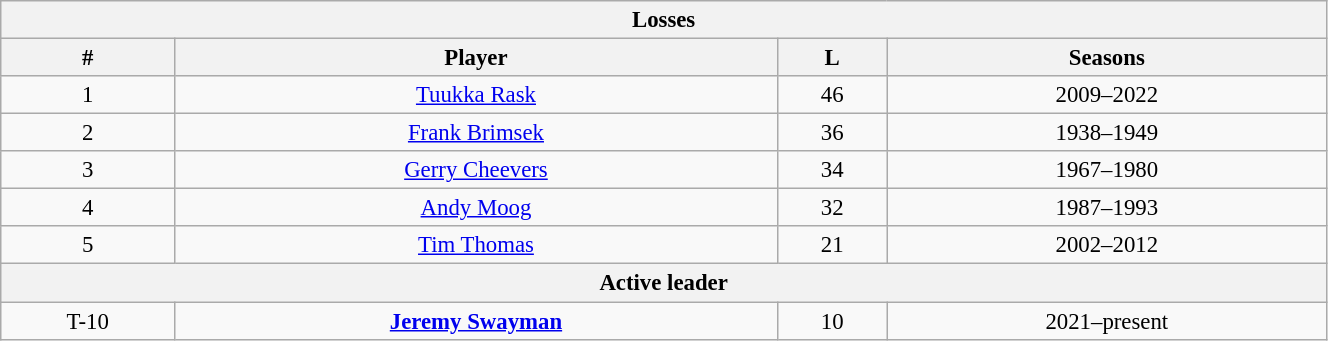<table class="wikitable" style="text-align: center; font-size: 95%" width="70%">
<tr>
<th colspan="4">Losses</th>
</tr>
<tr>
<th>#</th>
<th>Player</th>
<th>L</th>
<th>Seasons</th>
</tr>
<tr>
<td>1</td>
<td><a href='#'>Tuukka Rask</a></td>
<td>46</td>
<td>2009–2022</td>
</tr>
<tr>
<td>2</td>
<td><a href='#'>Frank Brimsek</a></td>
<td>36</td>
<td>1938–1949</td>
</tr>
<tr>
<td>3</td>
<td><a href='#'>Gerry Cheevers</a></td>
<td>34</td>
<td>1967–1980</td>
</tr>
<tr>
<td>4</td>
<td><a href='#'>Andy Moog</a></td>
<td>32</td>
<td>1987–1993</td>
</tr>
<tr>
<td>5</td>
<td><a href='#'>Tim Thomas</a></td>
<td>21</td>
<td>2002–2012</td>
</tr>
<tr>
<th colspan="4">Active leader</th>
</tr>
<tr>
<td>T-10</td>
<td><strong><a href='#'>Jeremy Swayman</a></strong></td>
<td>10</td>
<td>2021–present</td>
</tr>
</table>
